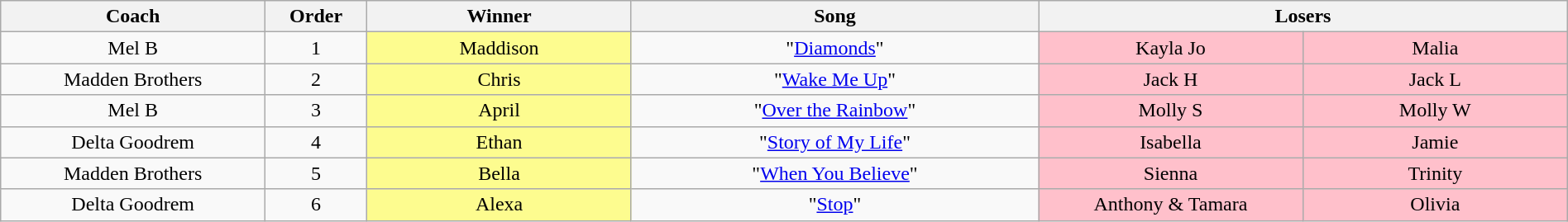<table class="wikitable" style="text-align: center; width:100%">
<tr>
<th style="width:13%">Coach</th>
<th style="width:05%">Order</th>
<th style="width:13%">Winner</th>
<th style="width:20%">Song</th>
<th colspan="2">Losers</th>
</tr>
<tr>
<td>Mel B</td>
<td>1</td>
<td style="background:#fdfc8f">Maddison</td>
<td>"<a href='#'>Diamonds</a>"</td>
<td style="width:13%; background:pink">Kayla Jo</td>
<td style="width:13%; background:pink">Malia</td>
</tr>
<tr>
<td>Madden Brothers</td>
<td>2</td>
<td style="background:#fdfc8f">Chris</td>
<td>"<a href='#'>Wake Me Up</a>"</td>
<td style="background:pink">Jack H</td>
<td style="background:pink">Jack L</td>
</tr>
<tr>
<td>Mel B</td>
<td>3</td>
<td style="background:#fdfc8f">April</td>
<td>"<a href='#'>Over the Rainbow</a>"</td>
<td style="background:pink">Molly S</td>
<td style="background:pink">Molly W</td>
</tr>
<tr>
<td>Delta Goodrem</td>
<td>4</td>
<td style="background:#fdfc8f">Ethan</td>
<td>"<a href='#'>Story of My Life</a>"</td>
<td style="background:pink">Isabella</td>
<td style="background:pink">Jamie</td>
</tr>
<tr>
<td>Madden Brothers</td>
<td>5</td>
<td style="background:#fdfc8f">Bella</td>
<td>"<a href='#'>When You Believe</a>"</td>
<td style="background:pink">Sienna</td>
<td style="background:pink">Trinity</td>
</tr>
<tr>
<td>Delta Goodrem</td>
<td>6</td>
<td style="background:#fdfc8f">Alexa</td>
<td>"<a href='#'>Stop</a>"</td>
<td style="background:pink">Anthony & Tamara</td>
<td style="background:pink">Olivia</td>
</tr>
</table>
